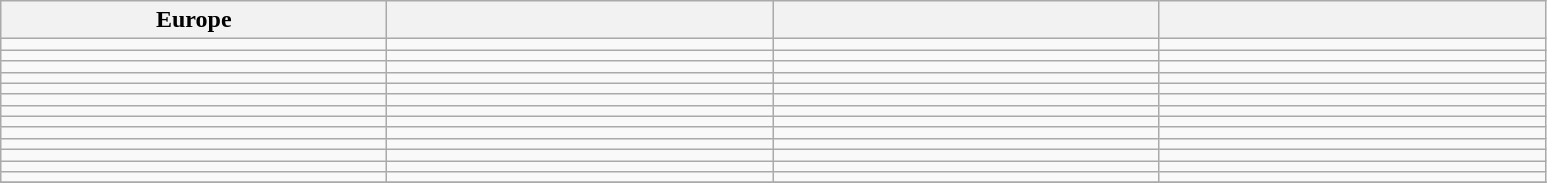<table class="wikitable">
<tr>
<th width=250>Europe </th>
<th width=250></th>
<th width=250></th>
<th width=250></th>
</tr>
<tr>
<td></td>
<td></td>
<td></td>
<td></td>
</tr>
<tr>
<td></td>
<td></td>
<td></td>
<td></td>
</tr>
<tr>
<td></td>
<td></td>
<td></td>
<td></td>
</tr>
<tr>
<td></td>
<td></td>
<td></td>
<td></td>
</tr>
<tr>
<td></td>
<td></td>
<td></td>
<td></td>
</tr>
<tr>
<td></td>
<td></td>
<td></td>
<td></td>
</tr>
<tr>
<td></td>
<td></td>
<td></td>
<td></td>
</tr>
<tr>
<td></td>
<td></td>
<td></td>
<td></td>
</tr>
<tr>
<td></td>
<td></td>
<td></td>
<td></td>
</tr>
<tr>
<td></td>
<td></td>
<td></td>
<td></td>
</tr>
<tr>
<td></td>
<td></td>
<td></td>
<td></td>
</tr>
<tr>
<td></td>
<td></td>
<td></td>
<td></td>
</tr>
<tr>
<td></td>
<td></td>
<td></td>
<td></td>
</tr>
<tr>
</tr>
</table>
